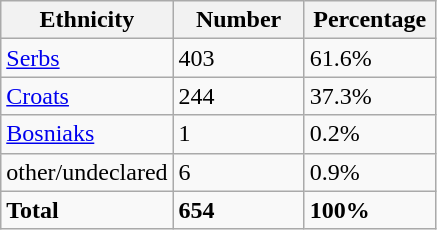<table class="wikitable">
<tr>
<th width="100px">Ethnicity</th>
<th width="80px">Number</th>
<th width="80px">Percentage</th>
</tr>
<tr>
<td><a href='#'>Serbs</a></td>
<td>403</td>
<td>61.6%</td>
</tr>
<tr>
<td><a href='#'>Croats</a></td>
<td>244</td>
<td>37.3%</td>
</tr>
<tr>
<td><a href='#'>Bosniaks</a></td>
<td>1</td>
<td>0.2%</td>
</tr>
<tr>
<td>other/undeclared</td>
<td>6</td>
<td>0.9%</td>
</tr>
<tr>
<td><strong>Total</strong></td>
<td><strong>654</strong></td>
<td><strong>100%</strong></td>
</tr>
</table>
